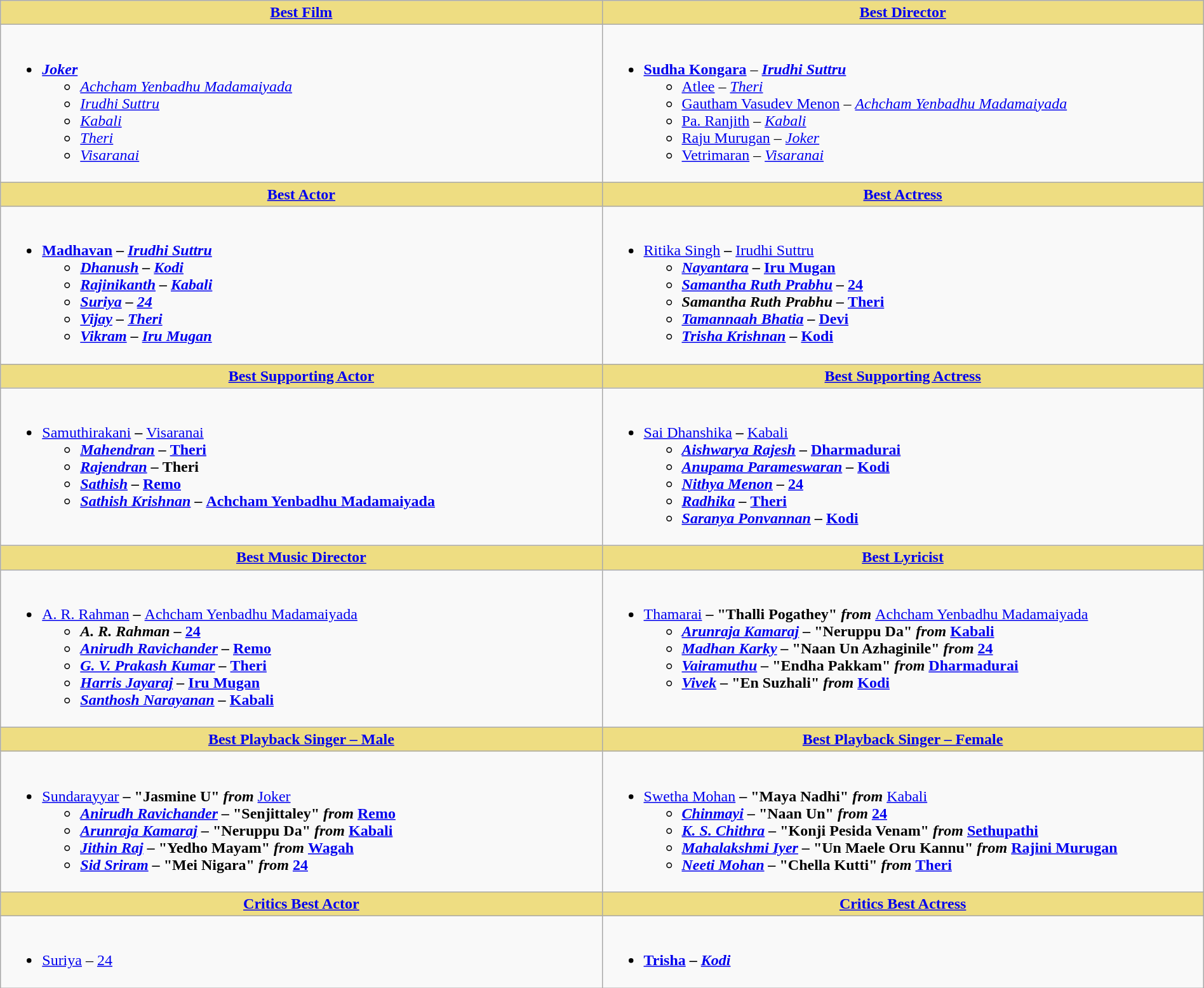<table class="wikitable" width=100% |>
<tr>
<th ! style="background:#eedd82; text-align:center; width:50%;"><a href='#'>Best Film</a></th>
<th ! style="background:#eedd82; text-align:center; width:50%;"><a href='#'>Best Director</a></th>
</tr>
<tr>
<td valign="top"><br><ul><li><strong><em><a href='#'>Joker</a></em></strong><ul><li><em><a href='#'>Achcham Yenbadhu Madamaiyada</a></em></li><li><em><a href='#'>Irudhi Suttru</a></em></li><li><em><a href='#'>Kabali</a></em></li><li><em><a href='#'>Theri</a></em></li><li><em><a href='#'>Visaranai</a></em></li></ul></li></ul></td>
<td valign="top"><br><ul><li><strong><a href='#'>Sudha Kongara</a></strong> – <strong><em><a href='#'>Irudhi Suttru</a></em></strong><ul><li><a href='#'>Atlee</a> – <em><a href='#'>Theri</a></em></li><li><a href='#'>Gautham Vasudev Menon</a> – <em><a href='#'>Achcham Yenbadhu Madamaiyada</a></em></li><li><a href='#'>Pa. Ranjith</a> – <em><a href='#'>Kabali</a></em></li><li><a href='#'>Raju Murugan</a> – <em><a href='#'>Joker</a></em></li><li><a href='#'>Vetrimaran</a> – <em><a href='#'>Visaranai</a></em></li></ul></li></ul></td>
</tr>
<tr>
<th ! style="background:#eedd82; text-align:center;"><a href='#'>Best Actor</a></th>
<th ! style="background:#eedd82; text-align:center;"><a href='#'>Best Actress</a></th>
</tr>
<tr>
<td valign="top"><br><ul><li><strong><a href='#'>Madhavan</a> – <em><a href='#'>Irudhi Suttru</a><strong><em><ul><li><a href='#'>Dhanush</a> – </em><a href='#'>Kodi</a><em></li><li><a href='#'>Rajinikanth</a> – </em><a href='#'>Kabali</a><em></li><li><a href='#'>Suriya</a> – </em><a href='#'>24</a><em></li><li><a href='#'>Vijay</a> – </em><a href='#'>Theri</a><em></li><li><a href='#'>Vikram</a> – </em><a href='#'>Iru Mugan</a><em></li></ul></li></ul></td>
<td valign="top"><br><ul><li></strong><a href='#'>Ritika Singh</a><strong> – </em></strong><a href='#'>Irudhi Suttru</a><strong><em><ul><li><a href='#'>Nayantara</a> – </em><a href='#'>Iru Mugan</a><em></li><li><a href='#'>Samantha Ruth Prabhu</a> – </em><a href='#'>24</a><em></li><li>Samantha Ruth Prabhu – </em><a href='#'>Theri</a><em></li><li><a href='#'>Tamannaah Bhatia</a> – </em><a href='#'>Devi</a><em></li><li><a href='#'>Trisha Krishnan</a> – <a href='#'></em>Kodi<em></a></li></ul></li></ul></td>
</tr>
<tr>
<th ! style="background:#eedd82; text-align:center;"><a href='#'>Best Supporting Actor</a></th>
<th ! style="background:#eedd82; text-align:center;"><a href='#'>Best Supporting Actress</a></th>
</tr>
<tr>
<td valign="top"><br><ul><li></strong><a href='#'>Samuthirakani</a><strong> – </em></strong><a href='#'>Visaranai</a><strong><em><ul><li><a href='#'>Mahendran</a> – </em><a href='#'>Theri</a><em></li><li><a href='#'>Rajendran</a> – </em>Theri<em></li><li><a href='#'>Sathish</a> – </em><a href='#'>Remo</a><em></li><li><a href='#'>Sathish Krishnan</a> – </em><a href='#'>Achcham Yenbadhu Madamaiyada</a><em></li></ul></li></ul></td>
<td valign="top"><br><ul><li></strong><a href='#'>Sai Dhanshika</a><strong> – </em></strong><a href='#'>Kabali</a><strong><em><ul><li><a href='#'>Aishwarya Rajesh</a> – </em><a href='#'>Dharmadurai</a><em></li><li><a href='#'>Anupama Parameswaran</a> – </em><a href='#'>Kodi</a><em></li><li><a href='#'>Nithya Menon</a> – </em><a href='#'>24</a><em></li><li><a href='#'>Radhika</a> – </em><a href='#'>Theri</a><em></li><li><a href='#'>Saranya Ponvannan</a> – </em><a href='#'>Kodi</a><em></li></ul></li></ul></td>
</tr>
<tr>
<th ! style="background:#eedd82; text-align:center;"><a href='#'>Best Music Director</a></th>
<th ! style="background:#eedd82; text-align:center;"><a href='#'>Best Lyricist</a></th>
</tr>
<tr>
<td><br><ul><li></strong><a href='#'>A. R. Rahman</a><strong> – </em></strong><a href='#'>Achcham Yenbadhu Madamaiyada</a><strong><em><ul><li>A. R. Rahman – </em><a href='#'>24</a><em></li><li><a href='#'>Anirudh Ravichander</a> – </em><a href='#'>Remo</a><em></li><li><a href='#'>G. V. Prakash Kumar</a> – </em><a href='#'>Theri</a><em></li><li><a href='#'>Harris Jayaraj</a> – </em><a href='#'>Iru Mugan</a><em></li><li><a href='#'>Santhosh Narayanan</a> – </em><a href='#'>Kabali</a><em></li></ul></li></ul></td>
<td valign="top"><br><ul><li></strong><a href='#'>Thamarai</a><strong> – </em>"Thalli Pogathey"<em> from </em></strong><a href='#'>Achcham Yenbadhu Madamaiyada</a><strong><em><ul><li><a href='#'>Arunraja Kamaraj</a> – </em>"Neruppu Da"<em> from </em><a href='#'>Kabali</a><em></li><li><a href='#'>Madhan Karky</a> – </em>"Naan Un Azhaginile"<em> from </em><a href='#'>24</a><em></li><li><a href='#'>Vairamuthu</a> – </em>"Endha Pakkam"<em> from </em><a href='#'>Dharmadurai</a><em></li><li><a href='#'>Vivek</a> – </em>"En Suzhali"<em> from </em><a href='#'>Kodi</a><em></li></ul></li></ul></td>
</tr>
<tr>
<th ! style="background:#eedd82; text-align:center;"><a href='#'>Best Playback Singer – Male</a></th>
<th ! style="background:#eedd82; text-align:center;"><a href='#'>Best Playback Singer – Female</a></th>
</tr>
<tr>
<td valign="top"><br><ul><li></strong><a href='#'>Sundarayyar</a><strong> – </em>"Jasmine U"<em> from </em></strong><a href='#'>Joker</a><strong><em><ul><li><a href='#'>Anirudh Ravichander</a> – </em>"Senjittaley"<em> from </em><a href='#'>Remo</a><em></li><li><a href='#'>Arunraja Kamaraj</a> – </em>"Neruppu Da"<em> from </em><a href='#'>Kabali</a><em></li><li><a href='#'>Jithin Raj</a> – </em>"Yedho Mayam"<em> from </em><a href='#'>Wagah</a><em></li><li><a href='#'>Sid Sriram</a> – </em>"Mei Nigara"<em> from </em><a href='#'>24</a><em></li></ul></li></ul></td>
<td valign="top"><br><ul><li></strong><a href='#'>Swetha Mohan</a><strong> – </em>"Maya Nadhi"<em> from </em></strong><a href='#'>Kabali</a><strong><em><ul><li><a href='#'>Chinmayi</a> – </em>"Naan Un"<em> from </em><a href='#'>24</a><em></li><li><a href='#'>K. S. Chithra</a> – </em>"Konji Pesida Venam"<em> from </em><a href='#'>Sethupathi</a><em></li><li><a href='#'>Mahalakshmi Iyer</a> – </em>"Un Maele Oru Kannu"<em> from </em><a href='#'>Rajini Murugan</a><em></li><li><a href='#'>Neeti Mohan</a> – </em>"Chella Kutti"<em> from </em><a href='#'>Theri</a><em></li></ul></li></ul></td>
</tr>
<tr>
<th ! style="background:#eedd82; text-align:center;"><a href='#'>Critics Best Actor</a></th>
<th ! style="background:#eedd82; text-align:center;"><a href='#'></strong>Critics Best Actress<strong></a></th>
</tr>
<tr>
<td><br><ul><li></strong><a href='#'>Suriya</a> – </em><a href='#'>24</a></em></strong></li></ul></td>
<td><br><ul><li><strong><a href='#'>Trisha</a> – <em><a href='#'>Kodi</a><strong><em></li></ul></td>
</tr>
</table>
